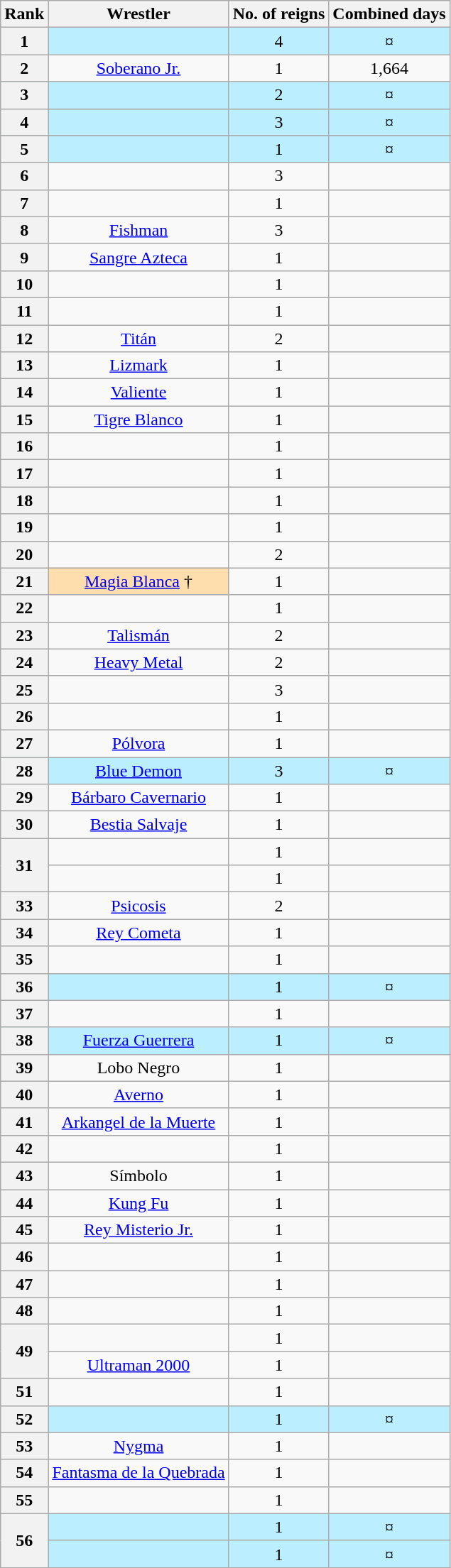<table class="wikitable sortable" style="text-align: center">
<tr>
<th data-sort-type="number">Rank</th>
<th>Wrestler</th>
<th data-sort-type="number">No. of reigns</th>
<th data-sort-type="number">Combined days</th>
</tr>
<tr style="background-color:#bbeeff">
<th>1</th>
<td></td>
<td>4</td>
<td>¤<br></td>
</tr>
<tr>
<th>2</th>
<td><a href='#'>Soberano Jr.</a></td>
<td>1</td>
<td>1,664</td>
</tr>
<tr style="background-color:#bbeeff">
<th>3</th>
<td></td>
<td>2</td>
<td>¤<br></td>
</tr>
<tr style="background-color:#bbeeff">
<th>4</th>
<td></td>
<td>3</td>
<td>¤<br></td>
</tr>
<tr>
</tr>
<tr style="background-color:#bbeeff">
<th>5</th>
<td></td>
<td>1</td>
<td>¤<br></td>
</tr>
<tr>
<th>6</th>
<td></td>
<td>3</td>
<td></td>
</tr>
<tr>
<th>7</th>
<td></td>
<td>1</td>
<td></td>
</tr>
<tr>
<th>8</th>
<td><a href='#'>Fishman</a></td>
<td>3</td>
<td></td>
</tr>
<tr>
<th>9</th>
<td><a href='#'>Sangre Azteca</a></td>
<td>1</td>
<td></td>
</tr>
<tr>
<th>10</th>
<td></td>
<td>1</td>
<td></td>
</tr>
<tr>
<th>11</th>
<td></td>
<td>1</td>
<td></td>
</tr>
<tr>
<th>12</th>
<td><a href='#'>Titán</a></td>
<td>2</td>
<td></td>
</tr>
<tr>
<th>13</th>
<td><a href='#'>Lizmark</a></td>
<td>1</td>
<td></td>
</tr>
<tr>
<th>14</th>
<td><a href='#'>Valiente</a></td>
<td>1</td>
<td></td>
</tr>
<tr>
<th>15</th>
<td><a href='#'>Tigre Blanco</a></td>
<td>1</td>
<td></td>
</tr>
<tr>
<th>16</th>
<td></td>
<td>1</td>
<td></td>
</tr>
<tr>
<th>17</th>
<td></td>
<td>1</td>
<td></td>
</tr>
<tr>
<th>18</th>
<td></td>
<td>1</td>
<td></td>
</tr>
<tr>
<th>19</th>
<td></td>
<td>1</td>
<td></td>
</tr>
<tr>
<th>20</th>
<td></td>
<td>2</td>
<td></td>
</tr>
<tr>
<th>21</th>
<td style="background: #ffdead;"><a href='#'>Magia Blanca</a> †</td>
<td>1</td>
<td></td>
</tr>
<tr>
<th>22</th>
<td></td>
<td>1</td>
<td></td>
</tr>
<tr>
<th>23</th>
<td><a href='#'>Talismán</a></td>
<td>2</td>
<td></td>
</tr>
<tr>
<th>24</th>
<td><a href='#'>Heavy Metal</a></td>
<td>2</td>
<td></td>
</tr>
<tr>
<th>25</th>
<td></td>
<td>3</td>
<td></td>
</tr>
<tr>
<th>26</th>
<td></td>
<td>1</td>
<td></td>
</tr>
<tr>
<th>27</th>
<td><a href='#'>Pólvora</a></td>
<td>1</td>
<td></td>
</tr>
<tr style="background-color:#bbeeff">
<th>28</th>
<td><a href='#'>Blue Demon</a></td>
<td>3</td>
<td>¤<br></td>
</tr>
<tr>
<th>29</th>
<td><a href='#'>Bárbaro Cavernario</a></td>
<td>1</td>
<td></td>
</tr>
<tr>
<th>30</th>
<td><a href='#'>Bestia Salvaje</a></td>
<td>1</td>
<td></td>
</tr>
<tr>
<th rowspan=2 scope="row">31</th>
<td></td>
<td>1</td>
<td></td>
</tr>
<tr>
<td></td>
<td>1</td>
<td></td>
</tr>
<tr>
<th>33</th>
<td><a href='#'>Psicosis</a></td>
<td>2</td>
<td></td>
</tr>
<tr>
<th>34</th>
<td><a href='#'>Rey Cometa</a></td>
<td>1</td>
<td></td>
</tr>
<tr>
<th>35</th>
<td></td>
<td>1</td>
<td></td>
</tr>
<tr style="background-color:#bbeeff">
<th>36</th>
<td></td>
<td>1</td>
<td>¤<br></td>
</tr>
<tr>
<th>37</th>
<td></td>
<td>1</td>
<td></td>
</tr>
<tr style="background-color:#bbeeff">
<th>38</th>
<td><a href='#'>Fuerza Guerrera</a></td>
<td>1</td>
<td>¤<br></td>
</tr>
<tr>
<th>39</th>
<td>Lobo Negro</td>
<td>1</td>
<td></td>
</tr>
<tr>
<th>40</th>
<td><a href='#'>Averno</a></td>
<td>1</td>
<td></td>
</tr>
<tr>
<th>41</th>
<td><a href='#'>Arkangel de la Muerte</a></td>
<td>1</td>
<td></td>
</tr>
<tr>
<th>42</th>
<td></td>
<td>1</td>
<td></td>
</tr>
<tr>
<th>43</th>
<td>Símbolo</td>
<td>1</td>
<td></td>
</tr>
<tr>
<th>44</th>
<td><a href='#'>Kung Fu</a></td>
<td>1</td>
<td></td>
</tr>
<tr>
<th>45</th>
<td><a href='#'>Rey Misterio Jr.</a></td>
<td>1</td>
<td></td>
</tr>
<tr>
<th>46</th>
<td></td>
<td>1</td>
<td></td>
</tr>
<tr>
<th>47</th>
<td></td>
<td>1</td>
<td></td>
</tr>
<tr>
<th>48</th>
<td></td>
<td>1</td>
<td></td>
</tr>
<tr>
<th rowspan=2 scope="row">49</th>
<td></td>
<td>1</td>
<td></td>
</tr>
<tr>
<td><a href='#'>Ultraman 2000</a></td>
<td>1</td>
<td></td>
</tr>
<tr>
<th>51</th>
<td></td>
<td>1</td>
<td></td>
</tr>
<tr style="background-color:#bbeeff">
<th>52</th>
<td></td>
<td>1</td>
<td>¤<br></td>
</tr>
<tr>
<th>53</th>
<td><a href='#'>Nygma</a></td>
<td>1</td>
<td></td>
</tr>
<tr>
<th>54</th>
<td><a href='#'>Fantasma de la Quebrada</a></td>
<td>1</td>
<td></td>
</tr>
<tr>
<th>55</th>
<td></td>
<td>1</td>
<td></td>
</tr>
<tr style="background-color:#bbeeff">
<th rowspan=2>56</th>
<td></td>
<td>1</td>
<td>¤<br></td>
</tr>
<tr style="background-color:#bbeeff">
<td></td>
<td>1</td>
<td>¤<br></td>
</tr>
</table>
